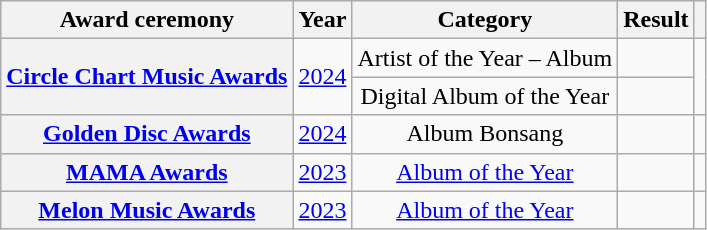<table class="wikitable plainrowheaders sortable" style="text-align:center">
<tr>
<th scope="col">Award ceremony</th>
<th scope="col">Year</th>
<th scope="col">Category</th>
<th scope="col">Result</th>
<th scope="col" class="unsortable"></th>
</tr>
<tr>
<th scope="row" rowspan="2"><a href='#'>Circle Chart Music Awards</a></th>
<td rowspan="2"><a href='#'>2024</a></td>
<td>Artist of the Year – Album</td>
<td></td>
<td rowspan="2"></td>
</tr>
<tr>
<td>Digital Album of the Year</td>
<td></td>
</tr>
<tr>
<th scope="row"><a href='#'>Golden Disc Awards</a></th>
<td><a href='#'>2024</a></td>
<td>Album Bonsang</td>
<td></td>
<td></td>
</tr>
<tr>
<th scope="row"><a href='#'>MAMA Awards</a></th>
<td><a href='#'>2023</a></td>
<td><a href='#'>Album of the Year</a></td>
<td></td>
<td></td>
</tr>
<tr>
<th scope="row"><a href='#'>Melon Music Awards</a></th>
<td><a href='#'>2023</a></td>
<td><a href='#'>Album of the Year</a></td>
<td></td>
<td></td>
</tr>
</table>
